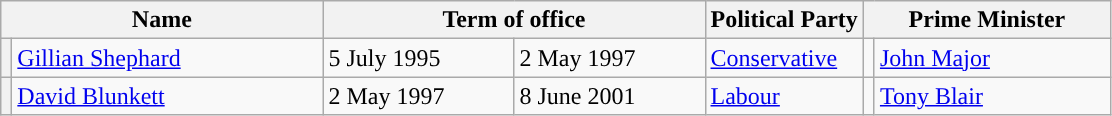<table class="wikitable">
<tr>
<th colspan=2>Name</th>
<th colspan=2>Term of office</th>
<th>Political Party</th>
<th colspan=2>Prime Minister</th>
</tr>
<tr>
<th style="background-color: "></th>
<td width=200><a href='#'>Gillian Shephard</a></td>
<td width=120>5 July 1995</td>
<td width=120>2 May 1997</td>
<td><a href='#'>Conservative</a></td>
<td style="background-color: "></td>
<td width=150><a href='#'>John Major</a></td>
</tr>
<tr>
<th style="background-color: "></th>
<td><a href='#'>David Blunkett</a></td>
<td>2 May 1997</td>
<td>8 June 2001</td>
<td><a href='#'>Labour</a></td>
<td style="background-color: "></td>
<td><a href='#'>Tony Blair</a></td>
</tr>
</table>
